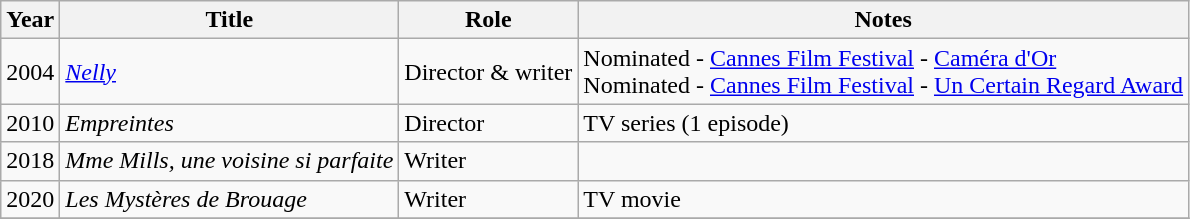<table class="wikitable sortable">
<tr>
<th>Year</th>
<th>Title</th>
<th>Role</th>
<th class="unsortable">Notes</th>
</tr>
<tr>
<td>2004</td>
<td><em><a href='#'>Nelly</a></em></td>
<td>Director & writer</td>
<td>Nominated - <a href='#'>Cannes Film Festival</a> - <a href='#'>Caméra d'Or</a><br>Nominated - <a href='#'>Cannes Film Festival</a> - <a href='#'>Un Certain Regard Award</a></td>
</tr>
<tr>
<td>2010</td>
<td><em>Empreintes</em></td>
<td>Director</td>
<td>TV series (1 episode)</td>
</tr>
<tr>
<td>2018</td>
<td><em>Mme Mills, une voisine si parfaite</em></td>
<td>Writer</td>
<td></td>
</tr>
<tr>
<td>2020</td>
<td><em>Les Mystères de Brouage</em></td>
<td>Writer</td>
<td>TV movie</td>
</tr>
<tr>
</tr>
</table>
